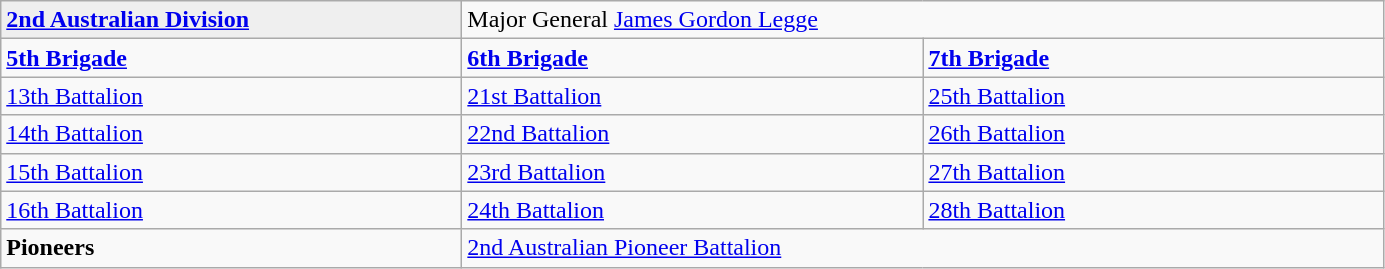<table class="wikitable">
<tr>
<td style="background:#efefef;"><strong><a href='#'>2nd Australian Division</a>  </strong></td>
<td colspan="2">Major General <a href='#'>James Gordon Legge</a></td>
</tr>
<tr>
<td width="300pt"><strong><a href='#'>5th Brigade</a></strong></td>
<td width="300pt"><strong><a href='#'>6th Brigade</a></strong></td>
<td width="300pt"><strong><a href='#'>7th Brigade</a></strong></td>
</tr>
<tr>
<td><a href='#'>13th Battalion</a></td>
<td><a href='#'>21st Battalion</a></td>
<td><a href='#'>25th Battalion</a></td>
</tr>
<tr>
<td><a href='#'>14th Battalion</a></td>
<td><a href='#'>22nd Battalion</a></td>
<td><a href='#'>26th Battalion</a></td>
</tr>
<tr>
<td><a href='#'>15th Battalion</a></td>
<td><a href='#'>23rd Battalion</a></td>
<td><a href='#'>27th Battalion</a></td>
</tr>
<tr>
<td><a href='#'>16th Battalion</a></td>
<td><a href='#'>24th Battalion</a></td>
<td><a href='#'>28th Battalion</a></td>
</tr>
<tr>
<td><strong>Pioneers</strong></td>
<td colspan="2"><a href='#'>2nd Australian Pioneer Battalion</a></td>
</tr>
</table>
